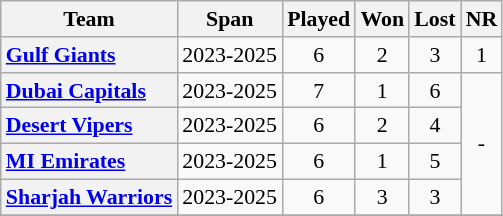<table class="wikitable sortable" style="text-align:center;font-size:91%;">
<tr>
<th>Team</th>
<th>Span</th>
<th>Played</th>
<th>Won</th>
<th>Lost</th>
<th>NR</th>
</tr>
<tr>
<th style="text-align:left"><a href='#'>Gulf Giants</a></th>
<td>2023-2025</td>
<td>6</td>
<td>2</td>
<td>3</td>
<td>1</td>
</tr>
<tr>
<th style="text-align:left"><a href='#'>Dubai Capitals</a></th>
<td>2023-2025</td>
<td>7</td>
<td>1</td>
<td>6</td>
<td rowspan="4">-</td>
</tr>
<tr>
<th style="text-align:left"><a href='#'>Desert Vipers</a></th>
<td>2023-2025</td>
<td>6</td>
<td>2</td>
<td>4</td>
</tr>
<tr>
<th style="text-align:left"><a href='#'>MI Emirates</a></th>
<td>2023-2025</td>
<td>6</td>
<td>1</td>
<td>5</td>
</tr>
<tr>
<th style="text-align:left"><a href='#'>Sharjah Warriors</a></th>
<td>2023-2025</td>
<td>6</td>
<td>3</td>
<td>3</td>
</tr>
<tr>
</tr>
</table>
